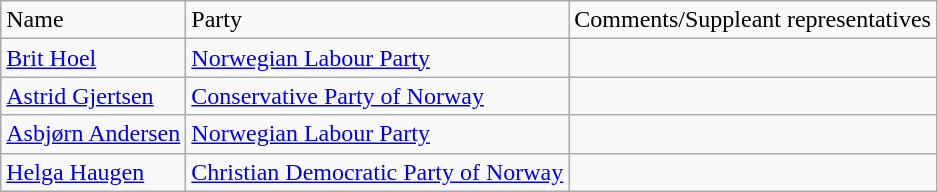<table class="wikitable">
<tr>
<td>Name</td>
<td>Party</td>
<td>Comments/Suppleant representatives</td>
</tr>
<tr>
<td><a href='#'>Brit Hoel</a></td>
<td><a href='#'>Norwegian Labour Party</a></td>
<td></td>
</tr>
<tr>
<td><a href='#'>Astrid Gjertsen</a></td>
<td><a href='#'>Conservative Party of Norway</a></td>
<td></td>
</tr>
<tr>
<td><a href='#'>Asbjørn Andersen</a></td>
<td><a href='#'>Norwegian Labour Party</a></td>
<td></td>
</tr>
<tr>
<td><a href='#'>Helga Haugen</a></td>
<td><a href='#'>Christian Democratic Party of Norway</a></td>
<td></td>
</tr>
</table>
